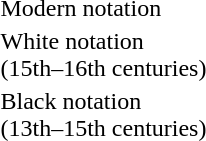<table>
<tr>
<td>Modern notation</td>
<td></td>
</tr>
<tr>
<td>White notation<br>(15th–16th centuries)</td>
<td></td>
</tr>
<tr>
<td>Black notation<br>(13th–15th centuries)</td>
<td></td>
</tr>
</table>
